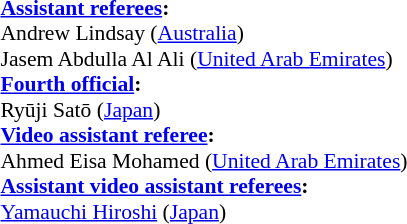<table style="width:100%; font-size:90%;">
<tr>
<td><br><strong><a href='#'>Assistant referees</a>:</strong>
<br>Andrew Lindsay (<a href='#'>Australia</a>)
<br>Jasem Abdulla Al Ali (<a href='#'>United Arab Emirates</a>)
<br><strong><a href='#'>Fourth official</a>:</strong>
<br>Ryūji Satō (<a href='#'>Japan</a>)
<br><strong><a href='#'>Video assistant referee</a>:</strong>
<br>Ahmed Eisa Mohamed (<a href='#'>United Arab Emirates</a>)
<br><strong><a href='#'>Assistant video assistant referees</a>:</strong>
<br><a href='#'>Yamauchi Hiroshi</a> (<a href='#'>Japan</a>)</td>
</tr>
</table>
